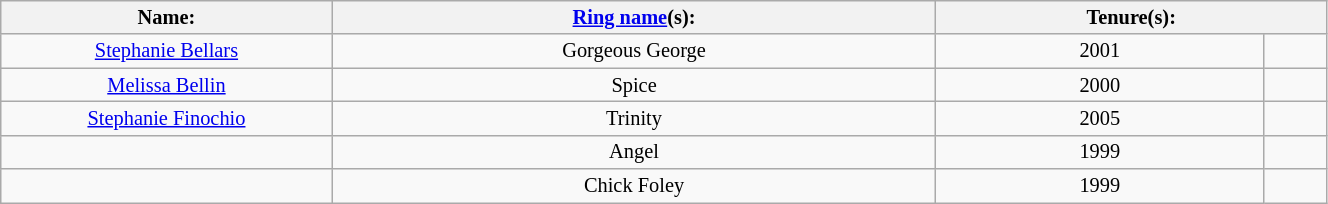<table style="font-size: 85%; text-align: center;" class="sortable wikitable" width="70%">
<tr>
<th width="25%">Name:</th>
<th><a href='#'>Ring name</a>(s):</th>
<th colspan="2">Tenure(s):</th>
</tr>
<tr>
<td><a href='#'>Stephanie Bellars</a></td>
<td>Gorgeous George</td>
<td>2001</td>
<td></td>
</tr>
<tr>
<td><a href='#'>Melissa Bellin</a></td>
<td>Spice</td>
<td>2000</td>
<td></td>
</tr>
<tr>
<td><a href='#'>Stephanie Finochio</a></td>
<td>Trinity</td>
<td>2005</td>
<td></td>
</tr>
<tr>
<td></td>
<td>Angel</td>
<td>1999</td>
<td></td>
</tr>
<tr>
<td></td>
<td>Chick Foley</td>
<td>1999</td>
<td></td>
</tr>
</table>
